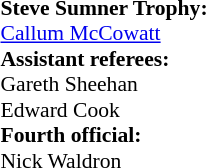<table width=100% style="font-size: 90%">
<tr>
<td><br><strong>Steve Sumner Trophy:</strong>
<br><a href='#'>Callum McCowatt</a><br><strong>Assistant referees:</strong>
<br>Gareth Sheehan
<br>Edward Cook
<br><strong>Fourth official:</strong>
<br>Nick Waldron</td>
<td width=55% valign=top></td>
</tr>
</table>
